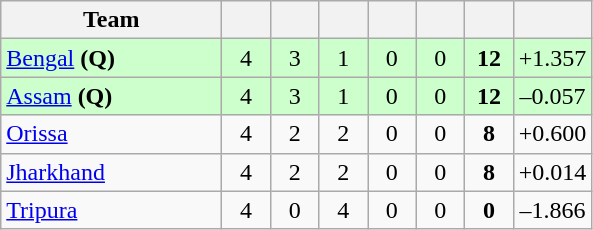<table class="wikitable" style="text-align:center">
<tr>
<th style="width:140px;">Team</th>
<th style="width:25px;"></th>
<th style="width:25px;"></th>
<th style="width:25px;"></th>
<th style="width:25px;"></th>
<th style="width:25px;"></th>
<th style="width:25px;"></th>
<th style="width:40px;"></th>
</tr>
<tr style="background:#cfc;">
<td style="text-align:left"><a href='#'>Bengal</a> <strong>(Q)</strong></td>
<td>4</td>
<td>3</td>
<td>1</td>
<td>0</td>
<td>0</td>
<td><strong>12</strong></td>
<td>+1.357</td>
</tr>
<tr style="background:#cfc;">
<td style="text-align:left"><a href='#'>Assam</a> <strong>(Q)</strong></td>
<td>4</td>
<td>3</td>
<td>1</td>
<td>0</td>
<td>0</td>
<td><strong>12</strong></td>
<td>–0.057</td>
</tr>
<tr>
<td style="text-align:left"><a href='#'>Orissa</a></td>
<td>4</td>
<td>2</td>
<td>2</td>
<td>0</td>
<td>0</td>
<td><strong>8</strong></td>
<td>+0.600</td>
</tr>
<tr>
<td style="text-align:left"><a href='#'>Jharkhand</a></td>
<td>4</td>
<td>2</td>
<td>2</td>
<td>0</td>
<td>0</td>
<td><strong>8</strong></td>
<td>+0.014</td>
</tr>
<tr>
<td style="text-align:left"><a href='#'>Tripura</a></td>
<td>4</td>
<td>0</td>
<td>4</td>
<td>0</td>
<td>0</td>
<td><strong>0</strong></td>
<td>–1.866</td>
</tr>
</table>
